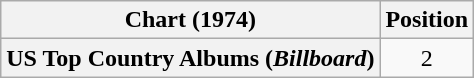<table class="wikitable plainrowheaders" style="text-align:center;">
<tr>
<th>Chart (1974)</th>
<th>Position</th>
</tr>
<tr>
<th scope="row">US Top Country Albums (<em>Billboard</em>)</th>
<td>2</td>
</tr>
</table>
